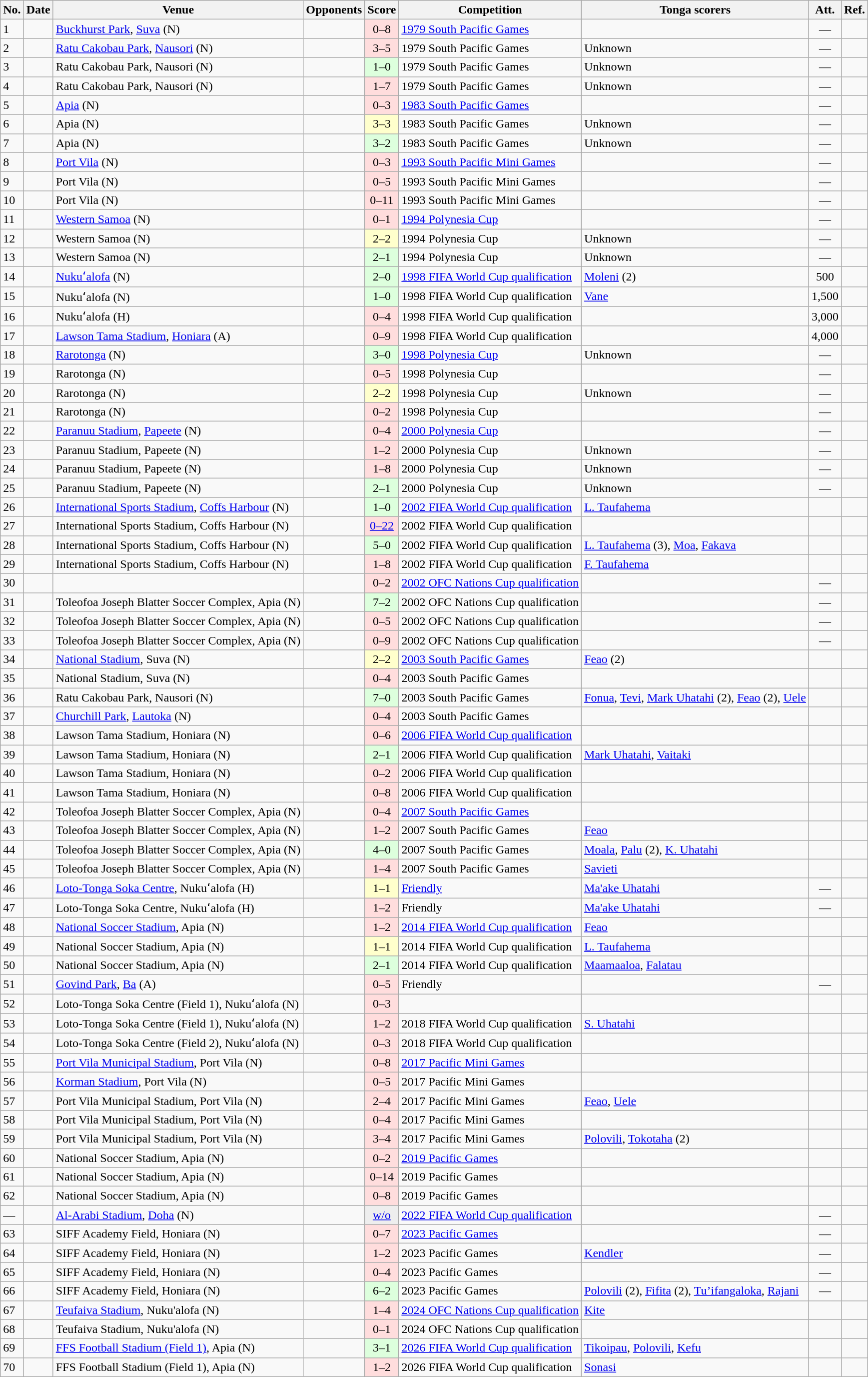<table class="wikitable sortable">
<tr>
<th>No.</th>
<th>Date</th>
<th>Venue</th>
<th>Opponents</th>
<th>Score</th>
<th>Competition</th>
<th class=unsortable>Tonga scorers</th>
<th>Att.</th>
<th class=unsortable>Ref.</th>
</tr>
<tr>
<td>1</td>
<td></td>
<td><a href='#'>Buckhurst Park</a>, <a href='#'>Suva</a> (N)</td>
<td></td>
<td align=center bgcolor=#ffdddd>0–8</td>
<td><a href='#'>1979 South Pacific Games</a></td>
<td></td>
<td align=center>—</td>
<td></td>
</tr>
<tr>
<td>2</td>
<td></td>
<td><a href='#'>Ratu Cakobau Park</a>, <a href='#'>Nausori</a> (N)</td>
<td></td>
<td align=center bgcolor=#ffdddd>3–5</td>
<td>1979 South Pacific Games</td>
<td>Unknown</td>
<td align=center>—</td>
<td></td>
</tr>
<tr>
<td>3</td>
<td></td>
<td>Ratu Cakobau Park, Nausori (N)</td>
<td></td>
<td align=center bgcolor=#ddffdd>1–0</td>
<td>1979 South Pacific Games</td>
<td>Unknown</td>
<td align=center>—</td>
<td></td>
</tr>
<tr>
<td>4</td>
<td></td>
<td>Ratu Cakobau Park, Nausori (N)</td>
<td></td>
<td align=center bgcolor=#ffdddd>1–7</td>
<td>1979 South Pacific Games</td>
<td>Unknown</td>
<td align=center>—</td>
<td></td>
</tr>
<tr>
<td>5</td>
<td></td>
<td><a href='#'>Apia</a> (N)</td>
<td></td>
<td align=center bgcolor=#ffdddd>0–3</td>
<td><a href='#'>1983 South Pacific Games</a></td>
<td></td>
<td align=center>—</td>
<td></td>
</tr>
<tr>
<td>6</td>
<td></td>
<td>Apia (N)</td>
<td></td>
<td align=center bgcolor=#ffffcc>3–3</td>
<td>1983 South Pacific Games</td>
<td>Unknown</td>
<td align=center>—</td>
<td></td>
</tr>
<tr>
<td>7</td>
<td></td>
<td>Apia (N)</td>
<td></td>
<td align=center bgcolor=#ddffdd>3–2</td>
<td>1983 South Pacific Games</td>
<td>Unknown</td>
<td align=center>—</td>
<td></td>
</tr>
<tr>
<td>8</td>
<td></td>
<td><a href='#'>Port Vila</a> (N)</td>
<td></td>
<td align=center bgcolor=#ffdddd>0–3</td>
<td><a href='#'>1993 South Pacific Mini Games</a></td>
<td></td>
<td align=center>—</td>
<td></td>
</tr>
<tr>
<td>9</td>
<td></td>
<td>Port Vila (N)</td>
<td></td>
<td align=center bgcolor=#ffdddd>0–5</td>
<td>1993 South Pacific Mini Games</td>
<td></td>
<td align=center>—</td>
<td></td>
</tr>
<tr>
<td>10</td>
<td></td>
<td>Port Vila (N)</td>
<td></td>
<td align=center bgcolor=#ffdddd>0–11</td>
<td>1993 South Pacific Mini Games</td>
<td></td>
<td align=center>—</td>
<td></td>
</tr>
<tr>
<td>11</td>
<td></td>
<td><a href='#'>Western Samoa</a> (N)</td>
<td></td>
<td align=center bgcolor=#ffdddd>0–1</td>
<td><a href='#'>1994 Polynesia Cup</a></td>
<td></td>
<td align=center>—</td>
<td></td>
</tr>
<tr>
<td>12</td>
<td></td>
<td>Western Samoa (N)</td>
<td></td>
<td align=center bgcolor=#ffffcc>2–2</td>
<td>1994 Polynesia Cup</td>
<td>Unknown</td>
<td align=center>—</td>
<td></td>
</tr>
<tr>
<td>13</td>
<td></td>
<td>Western Samoa (N)</td>
<td></td>
<td align=center bgcolor=#ddffdd>2–1</td>
<td>1994 Polynesia Cup</td>
<td>Unknown</td>
<td align=center>—</td>
<td></td>
</tr>
<tr>
<td>14</td>
<td></td>
<td><a href='#'>Nukuʻalofa</a> (N)</td>
<td></td>
<td align=center bgcolor=#ddffdd>2–0</td>
<td><a href='#'>1998 FIFA World Cup qualification</a></td>
<td><a href='#'>Moleni</a> (2)</td>
<td align=center>500</td>
<td></td>
</tr>
<tr>
<td>15</td>
<td></td>
<td>Nukuʻalofa (N)</td>
<td></td>
<td align=center bgcolor=#ddffdd>1–0</td>
<td>1998 FIFA World Cup qualification</td>
<td><a href='#'>Vane</a></td>
<td align=center>1,500</td>
<td></td>
</tr>
<tr>
<td>16</td>
<td></td>
<td>Nukuʻalofa (H)</td>
<td></td>
<td align=center bgcolor=#ffdddd>0–4</td>
<td>1998 FIFA World Cup qualification</td>
<td></td>
<td align=center>3,000</td>
<td></td>
</tr>
<tr>
<td>17</td>
<td></td>
<td><a href='#'>Lawson Tama Stadium</a>, <a href='#'>Honiara</a> (A)</td>
<td></td>
<td align=center bgcolor=#ffdddd>0–9</td>
<td>1998 FIFA World Cup qualification</td>
<td></td>
<td align=center>4,000</td>
<td></td>
</tr>
<tr>
<td>18</td>
<td></td>
<td><a href='#'>Rarotonga</a> (N)</td>
<td></td>
<td align=center bgcolor=#ddffdd>3–0</td>
<td><a href='#'>1998 Polynesia Cup</a></td>
<td>Unknown</td>
<td align=center>—</td>
<td></td>
</tr>
<tr>
<td>19</td>
<td></td>
<td>Rarotonga (N)</td>
<td></td>
<td align=center bgcolor=#ffdddd>0–5</td>
<td>1998 Polynesia Cup</td>
<td></td>
<td align=center>—</td>
<td></td>
</tr>
<tr>
<td>20</td>
<td></td>
<td>Rarotonga (N)</td>
<td></td>
<td align=center bgcolor=#ffffcc>2–2</td>
<td>1998 Polynesia Cup</td>
<td>Unknown</td>
<td align=center>—</td>
<td></td>
</tr>
<tr>
<td>21</td>
<td></td>
<td>Rarotonga (N)</td>
<td></td>
<td align=center bgcolor=#ffdddd>0–2</td>
<td>1998 Polynesia Cup</td>
<td></td>
<td align=center>—</td>
<td></td>
</tr>
<tr>
<td>22</td>
<td></td>
<td><a href='#'>Paranuu Stadium</a>, <a href='#'>Papeete</a> (N)</td>
<td></td>
<td align=center bgcolor=#ffdddd>0–4</td>
<td><a href='#'>2000 Polynesia Cup</a></td>
<td></td>
<td align=center>—</td>
<td></td>
</tr>
<tr>
<td>23</td>
<td></td>
<td>Paranuu Stadium, Papeete (N)</td>
<td></td>
<td align=center bgcolor=#ffdddd>1–2</td>
<td>2000 Polynesia Cup</td>
<td>Unknown</td>
<td align=center>—</td>
<td></td>
</tr>
<tr>
<td>24</td>
<td></td>
<td>Paranuu Stadium, Papeete (N)</td>
<td></td>
<td align=center bgcolor=#ffdddd>1–8</td>
<td>2000 Polynesia Cup</td>
<td>Unknown</td>
<td align=center>—</td>
<td></td>
</tr>
<tr>
<td>25</td>
<td></td>
<td>Paranuu Stadium, Papeete (N)</td>
<td></td>
<td align=center bgcolor=#ddffdd>2–1</td>
<td>2000 Polynesia Cup</td>
<td>Unknown</td>
<td align=center>—</td>
<td></td>
</tr>
<tr>
<td>26</td>
<td></td>
<td><a href='#'>International Sports Stadium</a>, <a href='#'>Coffs Harbour</a> (N)</td>
<td></td>
<td align=center bgcolor=#ddffdd>1–0</td>
<td><a href='#'>2002 FIFA World Cup qualification</a></td>
<td><a href='#'>L. Taufahema</a></td>
<td align=center></td>
<td></td>
</tr>
<tr>
<td>27</td>
<td></td>
<td>International Sports Stadium, Coffs Harbour (N)</td>
<td></td>
<td align=center bgcolor=#ffdddd><a href='#'>0–22</a></td>
<td>2002 FIFA World Cup qualification</td>
<td></td>
<td align=center></td>
<td></td>
</tr>
<tr>
<td>28</td>
<td></td>
<td>International Sports Stadium, Coffs Harbour (N)</td>
<td></td>
<td align=center bgcolor=#ddffdd>5–0</td>
<td>2002 FIFA World Cup qualification</td>
<td><a href='#'>L. Taufahema</a> (3), <a href='#'>Moa</a>, <a href='#'>Fakava</a></td>
<td align=center></td>
<td></td>
</tr>
<tr>
<td>29</td>
<td></td>
<td>International Sports Stadium, Coffs Harbour (N)</td>
<td></td>
<td align=center bgcolor=#ffdddd>1–8</td>
<td>2002 FIFA World Cup qualification</td>
<td><a href='#'>F. Taufahema</a></td>
<td align=center></td>
<td></td>
</tr>
<tr>
<td>30</td>
<td></td>
<td></td>
<td></td>
<td align=center bgcolor=#ffdddd>0–2</td>
<td><a href='#'>2002 OFC Nations Cup qualification</a></td>
<td></td>
<td align=center>—</td>
<td></td>
</tr>
<tr>
<td>31</td>
<td></td>
<td>Toleofoa Joseph Blatter Soccer Complex, Apia (N)</td>
<td></td>
<td align=center bgcolor=#ddffdd>7–2</td>
<td>2002 OFC Nations Cup qualification</td>
<td></td>
<td align=center>—</td>
<td></td>
</tr>
<tr>
<td>32</td>
<td></td>
<td>Toleofoa Joseph Blatter Soccer Complex, Apia (N)</td>
<td></td>
<td align=center bgcolor=#ffdddd>0–5</td>
<td>2002 OFC Nations Cup qualification</td>
<td></td>
<td align=center>—</td>
<td></td>
</tr>
<tr>
<td>33</td>
<td></td>
<td>Toleofoa Joseph Blatter Soccer Complex, Apia (N)</td>
<td></td>
<td align=center bgcolor=#ffdddd>0–9</td>
<td>2002 OFC Nations Cup qualification</td>
<td></td>
<td align=center>—</td>
<td></td>
</tr>
<tr>
<td>34</td>
<td></td>
<td><a href='#'>National Stadium</a>, Suva (N)</td>
<td></td>
<td align=center bgcolor=#ffffcc>2–2</td>
<td><a href='#'>2003 South Pacific Games</a></td>
<td><a href='#'>Feao</a> (2)</td>
<td align=center></td>
<td></td>
</tr>
<tr>
<td>35</td>
<td></td>
<td>National Stadium, Suva (N)</td>
<td></td>
<td align=center bgcolor=#ffdddd>0–4</td>
<td>2003 South Pacific Games</td>
<td></td>
<td align=center></td>
<td></td>
</tr>
<tr>
<td>36</td>
<td></td>
<td>Ratu Cakobau Park, Nausori (N)</td>
<td></td>
<td align=center bgcolor=#ddffdd>7–0</td>
<td>2003 South Pacific Games</td>
<td><a href='#'>Fonua</a>, <a href='#'>Tevi</a>, <a href='#'>Mark Uhatahi</a> (2), <a href='#'>Feao</a> (2), <a href='#'>Uele</a></td>
<td align=center></td>
<td></td>
</tr>
<tr>
<td>37</td>
<td></td>
<td><a href='#'>Churchill Park</a>, <a href='#'>Lautoka</a> (N)</td>
<td></td>
<td align=center bgcolor=#ffdddd>0–4</td>
<td>2003 South Pacific Games</td>
<td></td>
<td align=center></td>
<td></td>
</tr>
<tr>
<td>38</td>
<td></td>
<td>Lawson Tama Stadium, Honiara (N)</td>
<td></td>
<td align=center bgcolor=#ffdddd>0–6</td>
<td><a href='#'>2006 FIFA World Cup qualification</a></td>
<td></td>
<td align=center></td>
<td></td>
</tr>
<tr>
<td>39</td>
<td></td>
<td>Lawson Tama Stadium, Honiara (N)</td>
<td></td>
<td align=center bgcolor=#ddffdd>2–1</td>
<td>2006 FIFA World Cup qualification</td>
<td><a href='#'>Mark Uhatahi</a>, <a href='#'>Vaitaki</a></td>
<td align=center></td>
<td></td>
</tr>
<tr>
<td>40</td>
<td></td>
<td>Lawson Tama Stadium, Honiara (N)</td>
<td></td>
<td align=center bgcolor=#ffdddd>0–2</td>
<td>2006 FIFA World Cup qualification</td>
<td></td>
<td align=center></td>
<td></td>
</tr>
<tr>
<td>41</td>
<td></td>
<td>Lawson Tama Stadium, Honiara (N)</td>
<td></td>
<td align=center bgcolor=#ffdddd>0–8</td>
<td>2006 FIFA World Cup qualification</td>
<td></td>
<td align=center></td>
<td></td>
</tr>
<tr>
<td>42</td>
<td></td>
<td>Toleofoa Joseph Blatter Soccer Complex, Apia (N)</td>
<td></td>
<td align=center bgcolor=#ffdddd>0–4</td>
<td><a href='#'>2007 South Pacific Games</a></td>
<td></td>
<td align=center></td>
<td></td>
</tr>
<tr>
<td>43</td>
<td></td>
<td>Toleofoa Joseph Blatter Soccer Complex, Apia (N)</td>
<td></td>
<td align=center bgcolor=#ffdddd>1–2</td>
<td>2007 South Pacific Games</td>
<td><a href='#'>Feao</a></td>
<td align=center></td>
<td></td>
</tr>
<tr>
<td>44</td>
<td></td>
<td>Toleofoa Joseph Blatter Soccer Complex, Apia (N)</td>
<td></td>
<td align=center bgcolor=#ddffdd>4–0</td>
<td>2007 South Pacific Games</td>
<td><a href='#'>Moala</a>, <a href='#'>Palu</a> (2), <a href='#'>K. Uhatahi</a></td>
<td align=center></td>
<td></td>
</tr>
<tr>
<td>45</td>
<td></td>
<td>Toleofoa Joseph Blatter Soccer Complex, Apia (N)</td>
<td></td>
<td align=center bgcolor=#ffdddd>1–4</td>
<td>2007 South Pacific Games</td>
<td><a href='#'>Savieti</a></td>
<td align=center></td>
<td></td>
</tr>
<tr>
<td>46</td>
<td></td>
<td><a href='#'>Loto-Tonga Soka Centre</a>, Nukuʻalofa (H)</td>
<td></td>
<td align=center bgcolor=#ffffcc>1–1</td>
<td><a href='#'>Friendly</a></td>
<td><a href='#'>Ma'ake Uhatahi</a></td>
<td align=center>—</td>
<td></td>
</tr>
<tr>
<td>47</td>
<td></td>
<td>Loto-Tonga Soka Centre, Nukuʻalofa (H)</td>
<td></td>
<td align=center bgcolor=#ffdddd>1–2</td>
<td>Friendly</td>
<td><a href='#'>Ma'ake Uhatahi</a></td>
<td align=center>—</td>
<td></td>
</tr>
<tr>
<td>48</td>
<td></td>
<td><a href='#'>National Soccer Stadium</a>, Apia (N)</td>
<td></td>
<td align=center bgcolor=#ffdddd>1–2</td>
<td><a href='#'>2014 FIFA World Cup qualification</a></td>
<td><a href='#'>Feao</a></td>
<td align=center></td>
<td></td>
</tr>
<tr>
<td>49</td>
<td></td>
<td>National Soccer Stadium, Apia (N)</td>
<td></td>
<td align=center bgcolor=#ffffcc>1–1</td>
<td>2014 FIFA World Cup qualification</td>
<td><a href='#'>L. Taufahema</a></td>
<td align=center></td>
<td></td>
</tr>
<tr>
<td>50</td>
<td></td>
<td>National Soccer Stadium, Apia (N)</td>
<td></td>
<td align=center bgcolor=#ddffdd>2–1</td>
<td>2014 FIFA World Cup qualification</td>
<td><a href='#'>Maamaaloa</a>, <a href='#'>Falatau</a></td>
<td align=center></td>
<td></td>
</tr>
<tr>
<td>51</td>
<td></td>
<td><a href='#'>Govind Park</a>, <a href='#'>Ba</a> (A)</td>
<td></td>
<td align=center bgcolor=#ffdddd>0–5</td>
<td>Friendly</td>
<td></td>
<td align=center>—</td>
<td></td>
</tr>
<tr>
<td>52</td>
<td></td>
<td>Loto-Tonga Soka Centre (Field 1), Nukuʻalofa (N)</td>
<td></td>
<td align=center bgcolor=#ffdddd>0–3</td>
<td></td>
<td></td>
<td align=center></td>
<td></td>
</tr>
<tr>
<td>53</td>
<td></td>
<td>Loto-Tonga Soka Centre (Field 1), Nukuʻalofa (N)</td>
<td></td>
<td align=center bgcolor=#ffdddd>1–2</td>
<td>2018 FIFA World Cup qualification</td>
<td><a href='#'>S. Uhatahi</a></td>
<td align=center></td>
<td></td>
</tr>
<tr>
<td>54</td>
<td></td>
<td>Loto-Tonga Soka Centre (Field 2), Nukuʻalofa (N)</td>
<td></td>
<td align=center bgcolor=#ffdddd>0–3</td>
<td>2018 FIFA World Cup qualification</td>
<td></td>
<td align=center></td>
<td></td>
</tr>
<tr>
<td>55</td>
<td></td>
<td><a href='#'>Port Vila Municipal Stadium</a>, Port Vila (N)</td>
<td></td>
<td align=center bgcolor=#ffdddd>0–8</td>
<td><a href='#'>2017 Pacific Mini Games</a></td>
<td></td>
<td align=center></td>
<td></td>
</tr>
<tr>
<td>56</td>
<td></td>
<td><a href='#'>Korman Stadium</a>, Port Vila (N)</td>
<td></td>
<td align=center bgcolor=#ffdddd>0–5</td>
<td>2017 Pacific Mini Games</td>
<td></td>
<td align=center></td>
<td></td>
</tr>
<tr>
<td>57</td>
<td></td>
<td>Port Vila Municipal Stadium, Port Vila (N)</td>
<td></td>
<td align=center bgcolor=#ffdddd>2–4</td>
<td>2017 Pacific Mini Games</td>
<td><a href='#'>Feao</a>, <a href='#'>Uele</a></td>
<td align=center></td>
<td></td>
</tr>
<tr>
<td>58</td>
<td></td>
<td>Port Vila Municipal Stadium, Port Vila (N)</td>
<td></td>
<td align=center bgcolor=#ffdddd>0–4</td>
<td>2017 Pacific Mini Games</td>
<td></td>
<td align=center></td>
<td></td>
</tr>
<tr>
<td>59</td>
<td></td>
<td>Port Vila Municipal Stadium, Port Vila (N)</td>
<td></td>
<td align=center bgcolor=#ffdddd>3–4</td>
<td>2017 Pacific Mini Games</td>
<td><a href='#'>Polovili</a>, <a href='#'>Tokotaha</a> (2)</td>
<td align=center></td>
<td></td>
</tr>
<tr>
<td>60</td>
<td></td>
<td>National Soccer Stadium, Apia (N)</td>
<td></td>
<td align=center bgcolor=#ffdddd>0–2</td>
<td><a href='#'>2019 Pacific Games</a></td>
<td></td>
<td align=center></td>
<td></td>
</tr>
<tr>
<td>61</td>
<td></td>
<td>National Soccer Stadium, Apia (N)</td>
<td></td>
<td align=center bgcolor=#ffdddd>0–14</td>
<td>2019 Pacific Games</td>
<td></td>
<td align=center></td>
<td></td>
</tr>
<tr>
<td>62</td>
<td></td>
<td>National Soccer Stadium, Apia (N)</td>
<td></td>
<td align=center bgcolor=#ffdddd>0–8</td>
<td>2019 Pacific Games</td>
<td></td>
<td align=center></td>
<td></td>
</tr>
<tr>
<td>—</td>
<td></td>
<td><a href='#'>Al-Arabi Stadium</a>, <a href='#'>Doha</a> (N)</td>
<td></td>
<td align=center bgcolor=#eeeeee><a href='#'>w/o</a></td>
<td><a href='#'>2022 FIFA World Cup qualification</a></td>
<td></td>
<td align=center>—</td>
<td></td>
</tr>
<tr>
<td>63</td>
<td></td>
<td>SIFF Academy Field, Honiara (N)</td>
<td></td>
<td align=center bgcolor=#ffdddd>0–7</td>
<td><a href='#'>2023 Pacific Games</a></td>
<td></td>
<td align=center>—</td>
<td></td>
</tr>
<tr>
<td>64</td>
<td></td>
<td>SIFF Academy Field, Honiara (N)</td>
<td></td>
<td align=center bgcolor=#ffdddd>1–2</td>
<td>2023 Pacific Games</td>
<td><a href='#'>Kendler</a></td>
<td align=center>—</td>
<td></td>
</tr>
<tr>
<td>65</td>
<td></td>
<td>SIFF Academy Field, Honiara (N)</td>
<td></td>
<td align=center bgcolor=#ffdddd>0–4</td>
<td>2023 Pacific Games</td>
<td></td>
<td align=center>—</td>
<td></td>
</tr>
<tr>
<td>66</td>
<td></td>
<td>SIFF Academy Field, Honiara (N)</td>
<td></td>
<td align=center bgcolor=#ddffdd>6–2</td>
<td>2023 Pacific Games</td>
<td><a href='#'>Polovili</a> (2), <a href='#'>Fifita</a> (2), <a href='#'>Tu’ifangaloka</a>, <a href='#'>Rajani</a></td>
<td align=center>—</td>
<td></td>
</tr>
<tr>
<td>67</td>
<td></td>
<td><a href='#'>Teufaiva Stadium</a>, Nuku'alofa (N)</td>
<td></td>
<td align=center bgcolor=#ffdddd>1–4</td>
<td><a href='#'>2024 OFC Nations Cup qualification</a></td>
<td><a href='#'>Kite</a></td>
<td align=center></td>
<td></td>
</tr>
<tr>
<td>68</td>
<td></td>
<td>Teufaiva Stadium, Nuku'alofa (N)</td>
<td></td>
<td align=center bgcolor=#ffdddd>0–1</td>
<td>2024 OFC Nations Cup qualification</td>
<td></td>
<td align=center></td>
<td></td>
</tr>
<tr>
<td>69</td>
<td></td>
<td><a href='#'>FFS Football Stadium (Field 1)</a>, Apia (N)</td>
<td></td>
<td align=center bgcolor=#ddffdd>3–1</td>
<td><a href='#'>2026 FIFA World Cup qualification</a></td>
<td><a href='#'>Tikoipau</a>, <a href='#'>Polovili</a>, <a href='#'>Kefu</a></td>
<td align=center></td>
<td></td>
</tr>
<tr>
<td>70</td>
<td></td>
<td>FFS Football Stadium (Field 1), Apia (N)</td>
<td></td>
<td align=center bgcolor=#ffdddd>1–2<br></td>
<td>2026 FIFA World Cup qualification</td>
<td><a href='#'>Sonasi</a></td>
<td align=center></td>
<td></td>
</tr>
</table>
